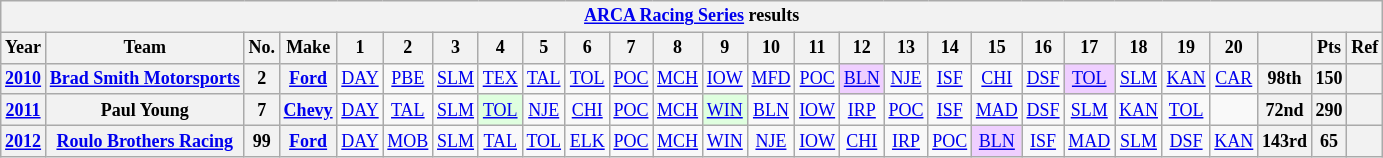<table class="wikitable" style="text-align:center; font-size:75%">
<tr>
<th colspan=48><a href='#'>ARCA Racing Series</a> results</th>
</tr>
<tr>
<th>Year</th>
<th>Team</th>
<th>No.</th>
<th>Make</th>
<th>1</th>
<th>2</th>
<th>3</th>
<th>4</th>
<th>5</th>
<th>6</th>
<th>7</th>
<th>8</th>
<th>9</th>
<th>10</th>
<th>11</th>
<th>12</th>
<th>13</th>
<th>14</th>
<th>15</th>
<th>16</th>
<th>17</th>
<th>18</th>
<th>19</th>
<th>20</th>
<th></th>
<th>Pts</th>
<th>Ref</th>
</tr>
<tr>
<th><a href='#'>2010</a></th>
<th><a href='#'>Brad Smith Motorsports</a></th>
<th>2</th>
<th><a href='#'>Ford</a></th>
<td><a href='#'>DAY</a></td>
<td><a href='#'>PBE</a></td>
<td><a href='#'>SLM</a></td>
<td><a href='#'>TEX</a></td>
<td><a href='#'>TAL</a></td>
<td><a href='#'>TOL</a></td>
<td><a href='#'>POC</a></td>
<td><a href='#'>MCH</a></td>
<td><a href='#'>IOW</a></td>
<td><a href='#'>MFD</a></td>
<td><a href='#'>POC</a></td>
<td style="background:#EFCFFF;"><a href='#'>BLN</a><br></td>
<td><a href='#'>NJE</a></td>
<td><a href='#'>ISF</a></td>
<td><a href='#'>CHI</a></td>
<td><a href='#'>DSF</a></td>
<td style="background:#EFCFFF;"><a href='#'>TOL</a><br></td>
<td><a href='#'>SLM</a></td>
<td><a href='#'>KAN</a></td>
<td><a href='#'>CAR</a></td>
<th>98th</th>
<th>150</th>
<th></th>
</tr>
<tr>
<th><a href='#'>2011</a></th>
<th>Paul Young</th>
<th>7</th>
<th><a href='#'>Chevy</a></th>
<td><a href='#'>DAY</a></td>
<td><a href='#'>TAL</a></td>
<td><a href='#'>SLM</a></td>
<td style="background:#DFFFDF;"><a href='#'>TOL</a><br></td>
<td><a href='#'>NJE</a></td>
<td><a href='#'>CHI</a></td>
<td><a href='#'>POC</a></td>
<td><a href='#'>MCH</a></td>
<td style="background:#DFFFDF;"><a href='#'>WIN</a><br></td>
<td><a href='#'>BLN</a></td>
<td><a href='#'>IOW</a></td>
<td><a href='#'>IRP</a></td>
<td><a href='#'>POC</a></td>
<td><a href='#'>ISF</a></td>
<td><a href='#'>MAD</a></td>
<td><a href='#'>DSF</a></td>
<td><a href='#'>SLM</a></td>
<td><a href='#'>KAN</a></td>
<td><a href='#'>TOL</a></td>
<td></td>
<th>72nd</th>
<th>290</th>
<th></th>
</tr>
<tr>
<th><a href='#'>2012</a></th>
<th><a href='#'>Roulo Brothers Racing</a></th>
<th>99</th>
<th><a href='#'>Ford</a></th>
<td><a href='#'>DAY</a></td>
<td><a href='#'>MOB</a></td>
<td><a href='#'>SLM</a></td>
<td><a href='#'>TAL</a></td>
<td><a href='#'>TOL</a></td>
<td><a href='#'>ELK</a></td>
<td><a href='#'>POC</a></td>
<td><a href='#'>MCH</a></td>
<td><a href='#'>WIN</a></td>
<td><a href='#'>NJE</a></td>
<td><a href='#'>IOW</a></td>
<td><a href='#'>CHI</a></td>
<td><a href='#'>IRP</a></td>
<td><a href='#'>POC</a></td>
<td style="background:#EFCFFF;"><a href='#'>BLN</a><br></td>
<td><a href='#'>ISF</a></td>
<td><a href='#'>MAD</a></td>
<td><a href='#'>SLM</a></td>
<td><a href='#'>DSF</a></td>
<td><a href='#'>KAN</a></td>
<th>143rd</th>
<th>65</th>
<th></th>
</tr>
</table>
